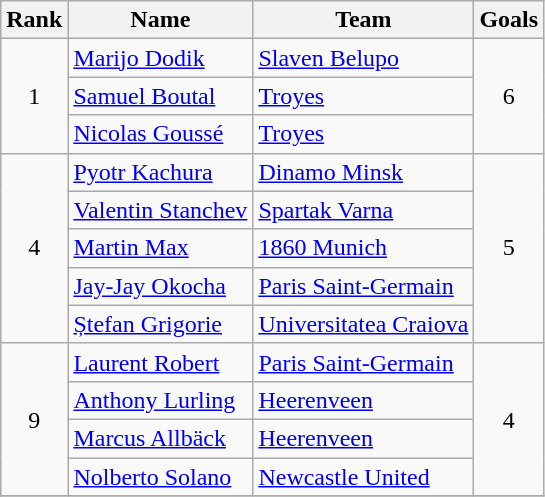<table class="wikitable" style="text-align:center">
<tr>
<th>Rank</th>
<th>Name</th>
<th>Team</th>
<th>Goals</th>
</tr>
<tr>
<td rowspan="3" align=center>1</td>
<td align="left"> <a href='#'>Marijo Dodik</a></td>
<td align="left"> <a href='#'>Slaven Belupo</a></td>
<td rowspan="3">6</td>
</tr>
<tr>
<td align="left"> <a href='#'>Samuel Boutal</a></td>
<td align="left"> <a href='#'>Troyes</a></td>
</tr>
<tr>
<td align="left"> <a href='#'>Nicolas Goussé</a></td>
<td align="left"> <a href='#'>Troyes</a></td>
</tr>
<tr>
<td rowspan="5" align=center>4</td>
<td align="left"> <a href='#'>Pyotr Kachura</a></td>
<td align="left"> <a href='#'>Dinamo Minsk</a></td>
<td rowspan="5">5</td>
</tr>
<tr>
<td align="left"> <a href='#'>Valentin Stanchev</a></td>
<td align="left"> <a href='#'>Spartak Varna</a></td>
</tr>
<tr>
<td align="left"> <a href='#'>Martin Max</a></td>
<td align="left"> <a href='#'>1860 Munich</a></td>
</tr>
<tr>
<td align="left"> <a href='#'>Jay-Jay Okocha</a></td>
<td align="left"> <a href='#'>Paris Saint-Germain</a></td>
</tr>
<tr>
<td align="left"> <a href='#'>Ștefan Grigorie</a></td>
<td align="left"> <a href='#'>Universitatea Craiova</a></td>
</tr>
<tr>
<td rowspan="4">9</td>
<td align="left"> <a href='#'>Laurent Robert</a></td>
<td align="left"> <a href='#'>Paris Saint-Germain</a></td>
<td rowspan="4">4</td>
</tr>
<tr>
<td align="left"> <a href='#'>Anthony Lurling</a></td>
<td align="left"> <a href='#'>Heerenveen</a></td>
</tr>
<tr>
<td align="left"> <a href='#'>Marcus Allbäck</a></td>
<td align="left"> <a href='#'>Heerenveen</a></td>
</tr>
<tr>
<td align="left"> <a href='#'>Nolberto Solano</a></td>
<td align="left"> <a href='#'>Newcastle United</a></td>
</tr>
<tr>
</tr>
</table>
